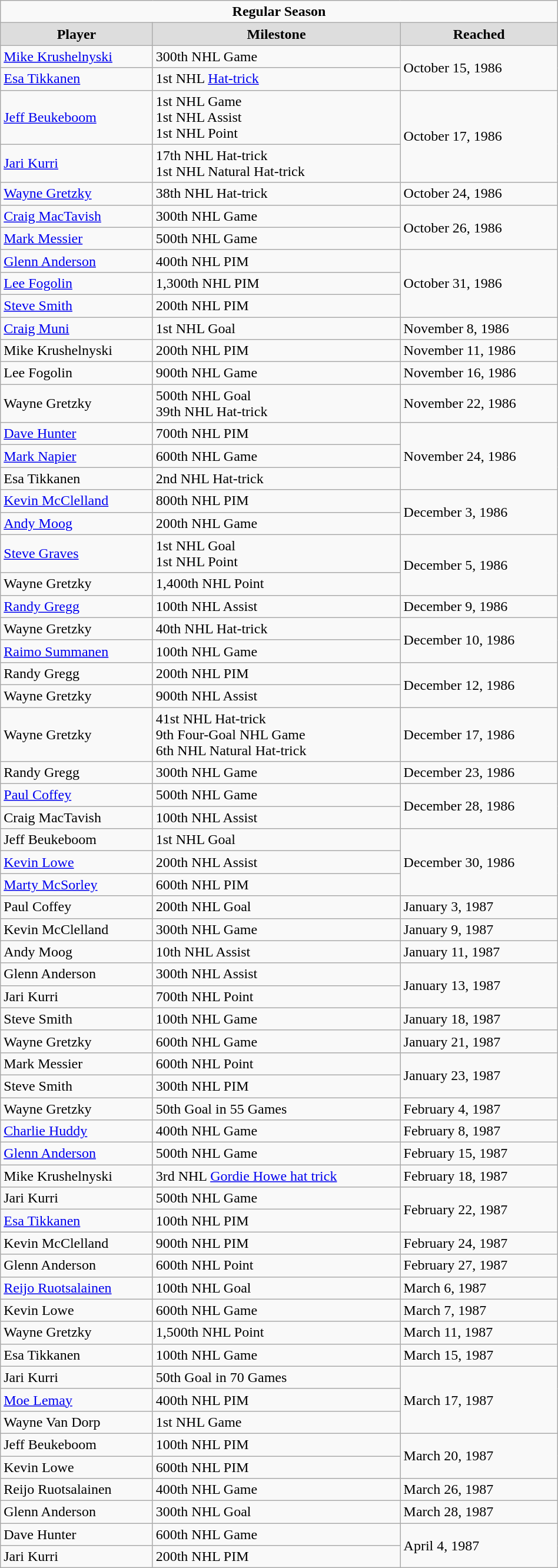<table class="wikitable" style="width:50%;">
<tr>
<td colspan="10" style="text-align:center;"><strong>Regular Season</strong></td>
</tr>
<tr style="text-align:center; background:#ddd;">
<td><strong>Player</strong></td>
<td><strong>Milestone</strong></td>
<td><strong>Reached</strong></td>
</tr>
<tr>
<td><a href='#'>Mike Krushelnyski</a></td>
<td>300th NHL Game</td>
<td rowspan="2">October 15, 1986</td>
</tr>
<tr>
<td><a href='#'>Esa Tikkanen</a></td>
<td>1st NHL <a href='#'>Hat-trick</a></td>
</tr>
<tr>
<td><a href='#'>Jeff Beukeboom</a></td>
<td>1st NHL Game<br>1st NHL Assist<br>1st NHL Point</td>
<td rowspan="2">October 17, 1986</td>
</tr>
<tr>
<td><a href='#'>Jari Kurri</a></td>
<td>17th NHL Hat-trick<br>1st NHL Natural Hat-trick</td>
</tr>
<tr>
<td><a href='#'>Wayne Gretzky</a></td>
<td>38th NHL Hat-trick</td>
<td>October 24, 1986</td>
</tr>
<tr>
<td><a href='#'>Craig MacTavish</a></td>
<td>300th NHL Game</td>
<td rowspan="2">October 26, 1986</td>
</tr>
<tr>
<td><a href='#'>Mark Messier</a></td>
<td>500th NHL Game</td>
</tr>
<tr>
<td><a href='#'>Glenn Anderson</a></td>
<td>400th NHL PIM</td>
<td rowspan="3">October 31, 1986</td>
</tr>
<tr>
<td><a href='#'>Lee Fogolin</a></td>
<td>1,300th NHL PIM</td>
</tr>
<tr>
<td><a href='#'>Steve Smith</a></td>
<td>200th NHL PIM</td>
</tr>
<tr>
<td><a href='#'>Craig Muni</a></td>
<td>1st NHL Goal</td>
<td>November 8, 1986</td>
</tr>
<tr>
<td>Mike Krushelnyski</td>
<td>200th NHL PIM</td>
<td>November 11, 1986</td>
</tr>
<tr>
<td>Lee Fogolin</td>
<td>900th NHL Game</td>
<td>November 16, 1986</td>
</tr>
<tr>
<td>Wayne Gretzky</td>
<td>500th NHL Goal<br>39th NHL Hat-trick</td>
<td>November 22, 1986</td>
</tr>
<tr>
<td><a href='#'>Dave Hunter</a></td>
<td>700th NHL PIM</td>
<td rowspan="3">November 24, 1986</td>
</tr>
<tr>
<td><a href='#'>Mark Napier</a></td>
<td>600th NHL Game</td>
</tr>
<tr>
<td>Esa Tikkanen</td>
<td>2nd NHL Hat-trick</td>
</tr>
<tr>
<td><a href='#'>Kevin McClelland</a></td>
<td>800th NHL PIM</td>
<td rowspan="2">December 3, 1986</td>
</tr>
<tr>
<td><a href='#'>Andy Moog</a></td>
<td>200th NHL Game</td>
</tr>
<tr>
<td><a href='#'>Steve Graves</a></td>
<td>1st NHL Goal<br>1st NHL Point</td>
<td rowspan="2">December 5, 1986</td>
</tr>
<tr>
<td>Wayne Gretzky</td>
<td>1,400th NHL Point</td>
</tr>
<tr>
<td><a href='#'>Randy Gregg</a></td>
<td>100th NHL Assist</td>
<td>December 9, 1986</td>
</tr>
<tr>
<td>Wayne Gretzky</td>
<td>40th NHL Hat-trick</td>
<td rowspan="2">December 10, 1986</td>
</tr>
<tr>
<td><a href='#'>Raimo Summanen</a></td>
<td>100th NHL Game</td>
</tr>
<tr>
<td>Randy Gregg</td>
<td>200th NHL PIM</td>
<td rowspan="2">December 12, 1986</td>
</tr>
<tr>
<td>Wayne Gretzky</td>
<td>900th NHL Assist</td>
</tr>
<tr>
<td>Wayne Gretzky</td>
<td>41st NHL Hat-trick<br>9th Four-Goal NHL Game<br>6th NHL Natural Hat-trick</td>
<td>December 17, 1986</td>
</tr>
<tr>
<td>Randy Gregg</td>
<td>300th NHL Game</td>
<td>December 23, 1986</td>
</tr>
<tr>
<td><a href='#'>Paul Coffey</a></td>
<td>500th NHL Game</td>
<td rowspan="2">December 28, 1986</td>
</tr>
<tr>
<td>Craig MacTavish</td>
<td>100th NHL Assist</td>
</tr>
<tr>
<td>Jeff Beukeboom</td>
<td>1st NHL Goal</td>
<td rowspan="3">December 30, 1986</td>
</tr>
<tr>
<td><a href='#'>Kevin Lowe</a></td>
<td>200th NHL Assist</td>
</tr>
<tr>
<td><a href='#'>Marty McSorley</a></td>
<td>600th NHL PIM</td>
</tr>
<tr>
<td>Paul Coffey</td>
<td>200th NHL Goal</td>
<td>January 3, 1987</td>
</tr>
<tr>
<td>Kevin McClelland</td>
<td>300th NHL Game</td>
<td>January 9, 1987</td>
</tr>
<tr>
<td>Andy Moog</td>
<td>10th NHL Assist</td>
<td>January 11, 1987</td>
</tr>
<tr>
<td>Glenn Anderson</td>
<td>300th NHL Assist</td>
<td rowspan="2">January 13, 1987</td>
</tr>
<tr>
<td>Jari Kurri</td>
<td>700th NHL Point</td>
</tr>
<tr>
<td>Steve Smith</td>
<td>100th  NHL Game</td>
<td>January 18, 1987</td>
</tr>
<tr>
<td>Wayne Gretzky</td>
<td>600th NHL Game</td>
<td>January 21, 1987</td>
</tr>
<tr>
<td>Mark Messier</td>
<td>600th NHL Point</td>
<td rowspan="2">January 23, 1987</td>
</tr>
<tr>
<td>Steve Smith</td>
<td>300th NHL PIM</td>
</tr>
<tr>
<td>Wayne Gretzky</td>
<td>50th Goal in 55 Games</td>
<td>February 4, 1987</td>
</tr>
<tr>
<td><a href='#'>Charlie Huddy</a></td>
<td>400th NHL Game</td>
<td>February 8, 1987</td>
</tr>
<tr>
<td><a href='#'>Glenn Anderson</a></td>
<td>500th NHL Game</td>
<td>February 15, 1987</td>
</tr>
<tr>
<td>Mike Krushelnyski</td>
<td>3rd NHL <a href='#'>Gordie Howe hat trick</a></td>
<td>February 18, 1987</td>
</tr>
<tr>
<td>Jari Kurri</td>
<td>500th NHL Game</td>
<td rowspan="2">February 22, 1987</td>
</tr>
<tr>
<td><a href='#'>Esa Tikkanen</a></td>
<td>100th NHL PIM</td>
</tr>
<tr>
<td>Kevin McClelland</td>
<td>900th NHL PIM</td>
<td>February 24, 1987</td>
</tr>
<tr>
<td>Glenn Anderson</td>
<td>600th NHL Point</td>
<td>February 27, 1987</td>
</tr>
<tr>
<td><a href='#'>Reijo Ruotsalainen</a></td>
<td>100th NHL Goal</td>
<td>March 6, 1987</td>
</tr>
<tr>
<td>Kevin Lowe</td>
<td>600th NHL Game</td>
<td>March 7, 1987</td>
</tr>
<tr>
<td>Wayne Gretzky</td>
<td>1,500th NHL Point</td>
<td>March 11, 1987</td>
</tr>
<tr>
<td>Esa Tikkanen</td>
<td>100th NHL Game</td>
<td>March 15, 1987</td>
</tr>
<tr>
<td>Jari Kurri</td>
<td>50th Goal in 70 Games</td>
<td rowspan="3">March 17, 1987</td>
</tr>
<tr>
<td><a href='#'>Moe Lemay</a></td>
<td>400th NHL PIM</td>
</tr>
<tr>
<td>Wayne Van Dorp</td>
<td>1st NHL Game</td>
</tr>
<tr>
<td>Jeff Beukeboom</td>
<td>100th NHL PIM</td>
<td rowspan="2">March 20, 1987</td>
</tr>
<tr>
<td>Kevin Lowe</td>
<td>600th NHL PIM</td>
</tr>
<tr>
<td>Reijo Ruotsalainen</td>
<td>400th NHL Game</td>
<td>March 26, 1987</td>
</tr>
<tr>
<td>Glenn Anderson</td>
<td>300th NHL Goal</td>
<td>March 28, 1987</td>
</tr>
<tr>
<td>Dave Hunter</td>
<td>600th NHL Game</td>
<td rowspan="2">April 4, 1987</td>
</tr>
<tr>
<td>Jari Kurri</td>
<td>200th NHL PIM</td>
</tr>
</table>
